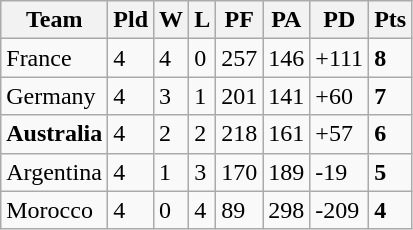<table class="wikitable">
<tr>
<th>Team</th>
<th>Pld</th>
<th>W</th>
<th>L</th>
<th>PF</th>
<th>PA</th>
<th>PD</th>
<th>Pts</th>
</tr>
<tr>
<td> France</td>
<td>4</td>
<td>4</td>
<td>0</td>
<td>257</td>
<td>146</td>
<td>+111</td>
<td><strong>8</strong></td>
</tr>
<tr>
<td> Germany</td>
<td>4</td>
<td>3</td>
<td>1</td>
<td>201</td>
<td>141</td>
<td>+60</td>
<td><strong>7</strong></td>
</tr>
<tr>
<td> <strong>Australia</strong></td>
<td>4</td>
<td>2</td>
<td>2</td>
<td>218</td>
<td>161</td>
<td>+57</td>
<td><strong>6</strong></td>
</tr>
<tr>
<td> Argentina</td>
<td>4</td>
<td>1</td>
<td>3</td>
<td>170</td>
<td>189</td>
<td>-19</td>
<td><strong>5</strong></td>
</tr>
<tr>
<td> Morocco</td>
<td>4</td>
<td>0</td>
<td>4</td>
<td>89</td>
<td>298</td>
<td>-209</td>
<td><strong>4</strong></td>
</tr>
</table>
